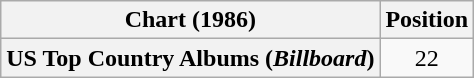<table class="wikitable plainrowheaders" style="text-align:center">
<tr>
<th scope="col">Chart (1986)</th>
<th scope="col">Position</th>
</tr>
<tr>
<th scope="row">US Top Country Albums (<em>Billboard</em>)</th>
<td>22</td>
</tr>
</table>
